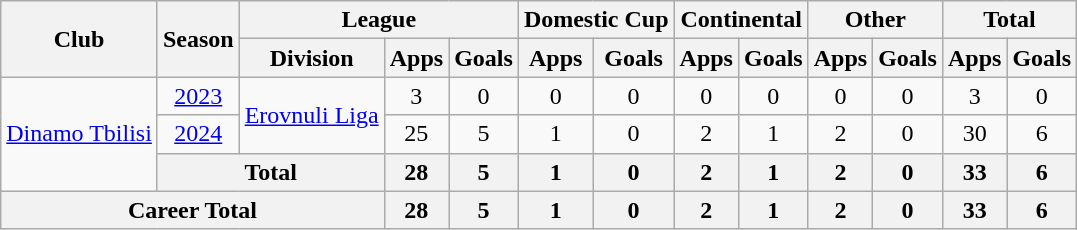<table class=wikitable style=text-align:center>
<tr>
<th rowspan=2>Club</th>
<th rowspan=2>Season</th>
<th colspan=3>League</th>
<th colspan=2>Domestic Cup</th>
<th colspan=2>Continental</th>
<th colspan=2>Other</th>
<th colspan=2>Total</th>
</tr>
<tr>
<th>Division</th>
<th>Apps</th>
<th>Goals</th>
<th>Apps</th>
<th>Goals</th>
<th>Apps</th>
<th>Goals</th>
<th>Apps</th>
<th>Goals</th>
<th>Apps</th>
<th>Goals</th>
</tr>
<tr>
<td rowspan=3><a href='#'>Dinamo Tbilisi</a></td>
<td><a href='#'>2023</a></td>
<td rowspan=2><a href='#'>Erovnuli Liga</a></td>
<td>3</td>
<td>0</td>
<td>0</td>
<td>0</td>
<td>0</td>
<td>0</td>
<td>0</td>
<td>0</td>
<td>3</td>
<td>0</td>
</tr>
<tr>
<td><a href='#'>2024</a></td>
<td>25</td>
<td>5</td>
<td>1</td>
<td>0</td>
<td>2</td>
<td>1</td>
<td>2</td>
<td>0</td>
<td>30</td>
<td>6</td>
</tr>
<tr>
<th colspan="2">Total</th>
<th>28</th>
<th>5</th>
<th>1</th>
<th>0</th>
<th>2</th>
<th>1</th>
<th>2</th>
<th>0</th>
<th>33</th>
<th>6</th>
</tr>
<tr>
<th colspan="3">Career Total</th>
<th>28</th>
<th>5</th>
<th>1</th>
<th>0</th>
<th>2</th>
<th>1</th>
<th>2</th>
<th>0</th>
<th>33</th>
<th>6</th>
</tr>
</table>
